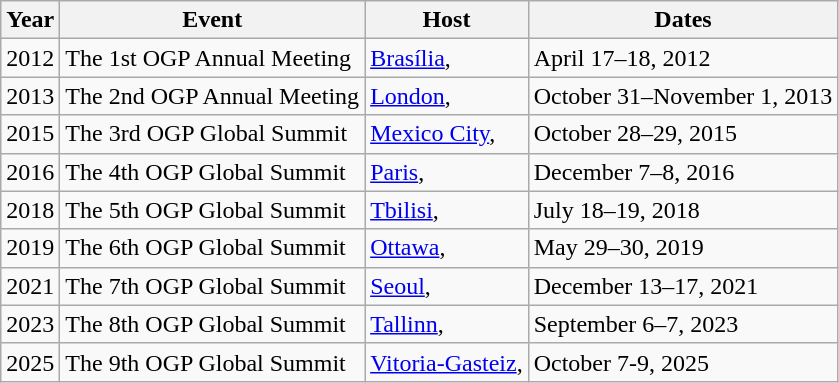<table class="wikitable sortable">
<tr>
<th>Year</th>
<th>Event</th>
<th>Host</th>
<th>Dates</th>
</tr>
<tr>
<td>2012</td>
<td>The 1st OGP Annual Meeting</td>
<td><a href='#'>Brasília</a>, </td>
<td>April 17–18, 2012</td>
</tr>
<tr>
<td>2013</td>
<td>The 2nd OGP Annual Meeting</td>
<td><a href='#'>London</a>, </td>
<td>October 31–November 1, 2013</td>
</tr>
<tr>
<td>2015</td>
<td>The 3rd OGP Global Summit</td>
<td><a href='#'>Mexico City</a>, </td>
<td>October 28–29, 2015</td>
</tr>
<tr>
<td>2016</td>
<td>The 4th OGP Global Summit</td>
<td><a href='#'>Paris</a>, </td>
<td>December 7–8, 2016</td>
</tr>
<tr>
<td>2018</td>
<td>The 5th OGP Global Summit</td>
<td><a href='#'>Tbilisi</a>, </td>
<td>July 18–19, 2018</td>
</tr>
<tr>
<td>2019</td>
<td>The 6th OGP Global Summit</td>
<td><a href='#'>Ottawa</a>, </td>
<td>May 29–30, 2019</td>
</tr>
<tr>
<td>2021</td>
<td>The 7th OGP Global Summit</td>
<td><a href='#'>Seoul</a>, </td>
<td>December 13–17, 2021</td>
</tr>
<tr>
<td>2023</td>
<td>The 8th OGP Global Summit</td>
<td><a href='#'>Tallinn</a>, </td>
<td>September 6–7, 2023</td>
</tr>
<tr>
<td>2025</td>
<td>The 9th OGP Global Summit</td>
<td><a href='#'>Vitoria-Gasteiz</a>, </td>
<td>October 7-9, 2025</td>
</tr>
</table>
